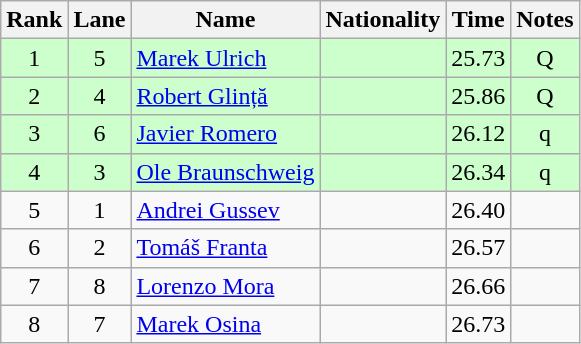<table class="wikitable sortable" style="text-align:center">
<tr>
<th>Rank</th>
<th>Lane</th>
<th>Name</th>
<th>Nationality</th>
<th>Time</th>
<th>Notes</th>
</tr>
<tr bgcolor=ccffcc>
<td>1</td>
<td>5</td>
<td align=left><a href='#'>Marek Ulrich</a></td>
<td align=left></td>
<td>25.73</td>
<td>Q</td>
</tr>
<tr bgcolor=ccffcc>
<td>2</td>
<td>4</td>
<td align=left><a href='#'>Robert Glință</a></td>
<td align=left></td>
<td>25.86</td>
<td>Q</td>
</tr>
<tr bgcolor=ccffcc>
<td>3</td>
<td>6</td>
<td align=left><a href='#'>Javier Romero</a></td>
<td align=left></td>
<td>26.12</td>
<td>q</td>
</tr>
<tr bgcolor=ccffcc>
<td>4</td>
<td>3</td>
<td align=left><a href='#'>Ole Braunschweig</a></td>
<td align=left></td>
<td>26.34</td>
<td>q</td>
</tr>
<tr>
<td>5</td>
<td>1</td>
<td align=left><a href='#'>Andrei Gussev</a></td>
<td align=left></td>
<td>26.40</td>
<td></td>
</tr>
<tr>
<td>6</td>
<td>2</td>
<td align=left><a href='#'>Tomáš Franta</a></td>
<td align=left></td>
<td>26.57</td>
<td></td>
</tr>
<tr>
<td>7</td>
<td>8</td>
<td align=left><a href='#'>Lorenzo Mora</a></td>
<td align=left></td>
<td>26.66</td>
<td></td>
</tr>
<tr>
<td>8</td>
<td>7</td>
<td align=left><a href='#'>Marek Osina</a></td>
<td align=left></td>
<td>26.73</td>
<td></td>
</tr>
</table>
